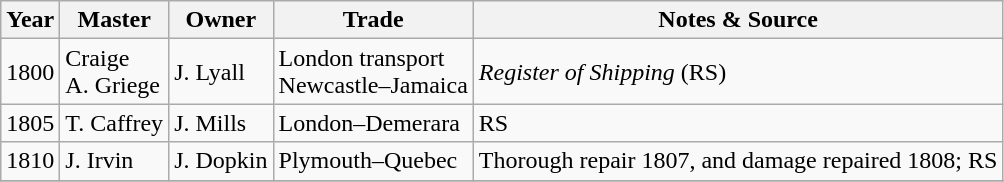<table class="sortable wikitable">
<tr>
<th>Year</th>
<th>Master</th>
<th>Owner</th>
<th>Trade</th>
<th>Notes & Source</th>
</tr>
<tr>
<td>1800</td>
<td>Craige<br>A. Griege</td>
<td>J. Lyall</td>
<td>London transport<br>Newcastle–Jamaica</td>
<td><em>Register of Shipping</em> (RS)</td>
</tr>
<tr>
<td>1805</td>
<td>T. Caffrey</td>
<td>J. Mills</td>
<td>London–Demerara</td>
<td>RS</td>
</tr>
<tr>
<td>1810</td>
<td>J. Irvin</td>
<td>J. Dopkin</td>
<td>Plymouth–Quebec</td>
<td>Thorough repair 1807, and damage repaired 1808; RS</td>
</tr>
<tr>
</tr>
</table>
